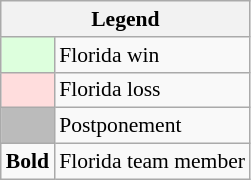<table class="wikitable" style="font-size:90%">
<tr>
<th colspan="2">Legend</th>
</tr>
<tr>
<td bgcolor="#ddffdd"> </td>
<td>Florida win</td>
</tr>
<tr>
<td bgcolor="#ffdddd"> </td>
<td>Florida loss</td>
</tr>
<tr>
<td bgcolor="#bbbbbb"> </td>
<td>Postponement</td>
</tr>
<tr>
<td><strong>Bold</strong></td>
<td>Florida team member</td>
</tr>
</table>
